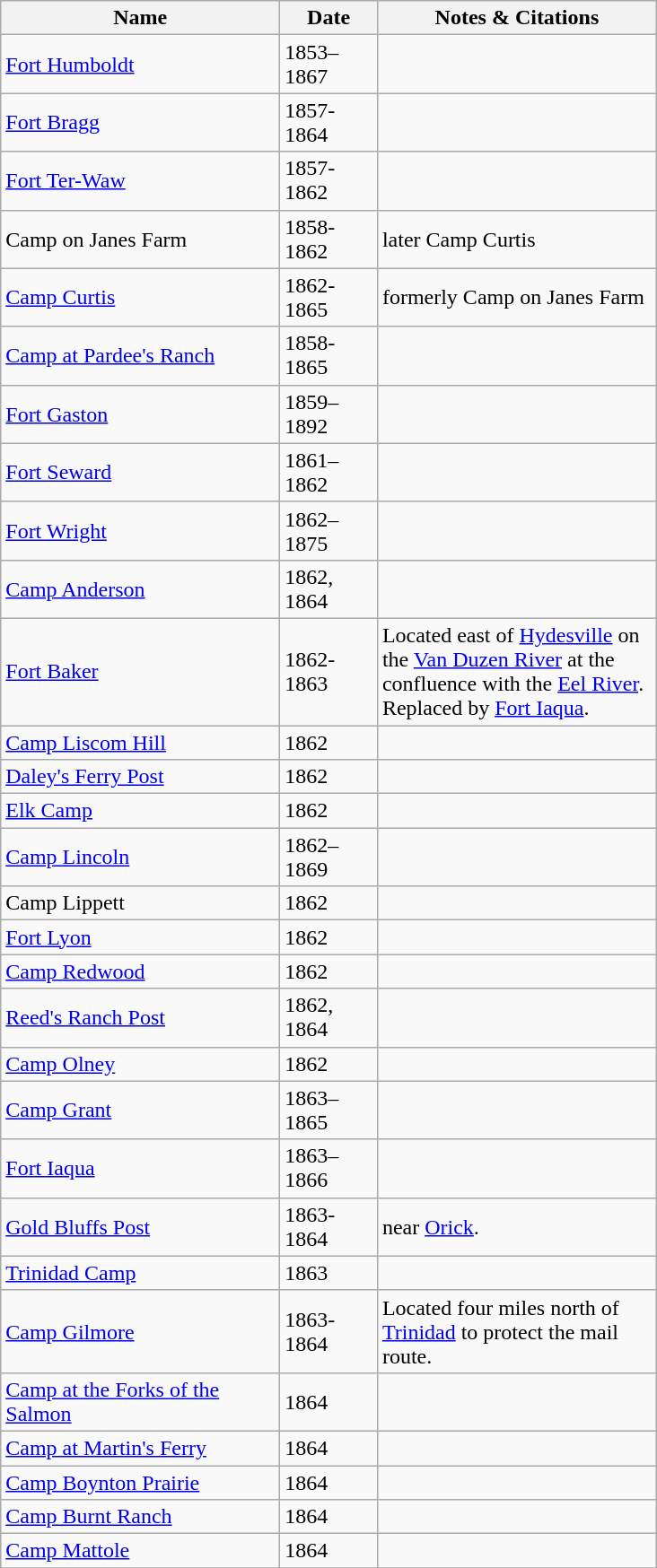<table class="wikitable sortable" border="1">
<tr>
<th style="width:200px;">Name</th>
<th style="width:65px;">Date</th>
<th class="unsortable" style="width:200px;">Notes & Citations</th>
</tr>
<tr>
<td><a href='#'>Fort Humboldt</a></td>
<td>1853–1867</td>
<td></td>
</tr>
<tr>
<td><a href='#'>Fort Bragg</a></td>
<td>1857-1864</td>
<td></td>
</tr>
<tr>
<td><a href='#'>Fort Ter-Waw</a></td>
<td>1857-1862</td>
<td></td>
</tr>
<tr>
<td>Camp on Janes Farm</td>
<td>1858-1862</td>
<td>later Camp Curtis</td>
</tr>
<tr>
<td><a href='#'>Camp Curtis</a></td>
<td>1862-1865</td>
<td>formerly Camp on Janes Farm </td>
</tr>
<tr>
<td><a href='#'>Camp at Pardee's Ranch</a></td>
<td>1858-1865</td>
<td></td>
</tr>
<tr>
<td><a href='#'>Fort Gaston</a></td>
<td>1859–1892</td>
<td></td>
</tr>
<tr>
<td><a href='#'>Fort Seward</a></td>
<td>1861–1862</td>
<td></td>
</tr>
<tr>
<td><a href='#'>Fort Wright</a></td>
<td>1862–1875</td>
<td></td>
</tr>
<tr>
<td><a href='#'>Camp Anderson</a></td>
<td>1862, 1864</td>
<td></td>
</tr>
<tr>
<td><a href='#'>Fort Baker</a></td>
<td>1862-1863</td>
<td>Located  east of <a href='#'>Hydesville</a> on the <a href='#'>Van Duzen River</a> at the confluence with the <a href='#'>Eel River</a>.  Replaced by <a href='#'>Fort Iaqua</a>.</td>
</tr>
<tr>
<td><a href='#'>Camp Liscom Hill</a></td>
<td>1862</td>
<td></td>
</tr>
<tr>
<td><a href='#'>Daley's Ferry Post</a></td>
<td>1862</td>
<td></td>
</tr>
<tr>
<td><a href='#'>Elk Camp</a></td>
<td>1862</td>
<td></td>
</tr>
<tr>
<td><a href='#'>Camp Lincoln</a></td>
<td>1862–1869</td>
<td></td>
</tr>
<tr>
<td>Camp Lippett</td>
<td>1862</td>
<td></td>
</tr>
<tr>
<td><a href='#'>Fort Lyon</a></td>
<td>1862</td>
<td></td>
</tr>
<tr>
<td><a href='#'>Camp Redwood</a></td>
<td>1862</td>
<td></td>
</tr>
<tr>
<td><a href='#'>Reed's Ranch Post</a></td>
<td>1862, 1864</td>
<td></td>
</tr>
<tr>
<td><a href='#'>Camp Olney</a></td>
<td>1862</td>
<td></td>
</tr>
<tr>
<td><a href='#'>Camp Grant</a></td>
<td>1863–1865</td>
<td></td>
</tr>
<tr>
<td><a href='#'>Fort Iaqua</a></td>
<td>1863–1866</td>
<td></td>
</tr>
<tr>
<td><a href='#'>Gold Bluffs Post</a></td>
<td>1863-1864</td>
<td>near <a href='#'>Orick</a>.</td>
</tr>
<tr>
<td><a href='#'>Trinidad Camp</a></td>
<td>1863</td>
<td></td>
</tr>
<tr>
<td><a href='#'>Camp Gilmore</a></td>
<td>1863-1864</td>
<td>Located four miles north of <a href='#'>Trinidad</a> to protect the mail route.</td>
</tr>
<tr>
<td><a href='#'>Camp at the Forks of the Salmon</a></td>
<td>1864</td>
<td></td>
</tr>
<tr>
<td><a href='#'>Camp at Martin's Ferry</a></td>
<td>1864</td>
<td></td>
</tr>
<tr>
<td><a href='#'>Camp Boynton Prairie</a></td>
<td>1864</td>
<td></td>
</tr>
<tr>
<td><a href='#'>Camp Burnt Ranch</a></td>
<td>1864</td>
<td></td>
</tr>
<tr>
<td><a href='#'>Camp Mattole</a></td>
<td>1864</td>
<td></td>
</tr>
<tr>
</tr>
</table>
